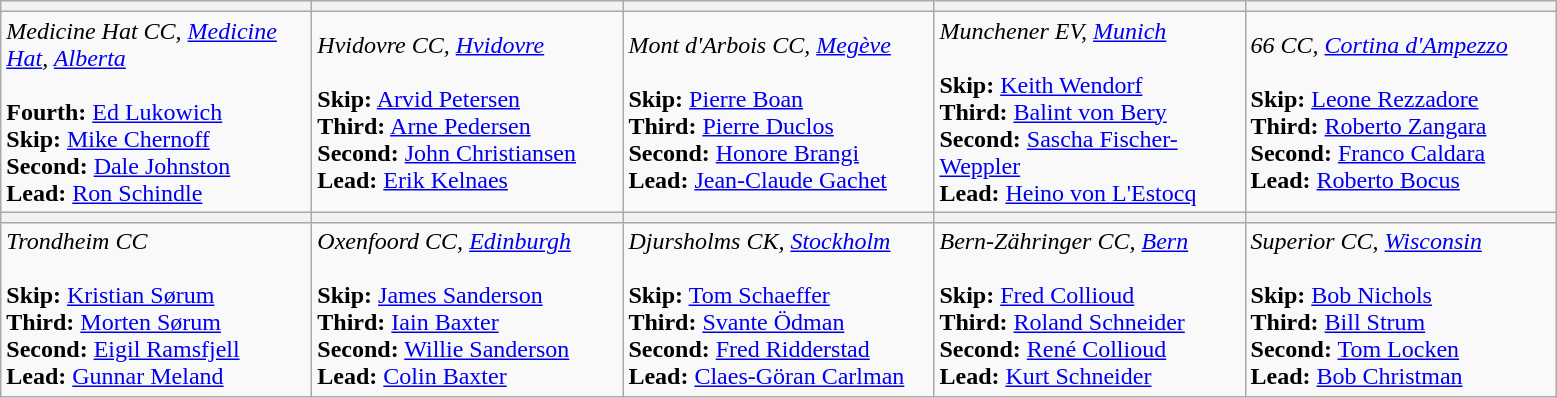<table class="wikitable">
<tr>
<th bgcolor="#efefef" width="200"></th>
<th bgcolor="#efefef" width="200"></th>
<th bgcolor="#efefef" width="200"></th>
<th bgcolor="#efefef" width="200"></th>
<th bgcolor="#efefef" width="200"></th>
</tr>
<tr>
<td><em>Medicine Hat CC, <a href='#'>Medicine Hat</a>, <a href='#'>Alberta</a></em><br><br><strong>Fourth:</strong> <a href='#'>Ed Lukowich</a><br>
<strong>Skip:</strong> <a href='#'>Mike Chernoff</a><br>
<strong>Second:</strong> <a href='#'>Dale Johnston</a><br>
<strong>Lead:</strong> <a href='#'>Ron Schindle</a></td>
<td><em>Hvidovre CC, <a href='#'>Hvidovre</a></em><br><br><strong>Skip:</strong> <a href='#'>Arvid Petersen</a><br>
<strong>Third:</strong> <a href='#'>Arne Pedersen</a><br>
<strong>Second:</strong> <a href='#'>John Christiansen</a><br>
<strong>Lead:</strong> <a href='#'>Erik Kelnaes</a></td>
<td><em>Mont d'Arbois CC, <a href='#'>Megève</a></em><br><br><strong>Skip:</strong> <a href='#'>Pierre Boan</a><br>
<strong>Third:</strong> <a href='#'>Pierre Duclos</a><br>
<strong>Second:</strong> <a href='#'>Honore Brangi</a><br>
<strong>Lead:</strong> <a href='#'>Jean-Claude Gachet</a></td>
<td><em>Munchener EV, <a href='#'>Munich</a></em><br><br><strong>Skip:</strong> <a href='#'>Keith Wendorf</a><br>
<strong>Third:</strong> <a href='#'>Balint von Bery</a><br>
<strong>Second:</strong> <a href='#'>Sascha Fischer-Weppler</a><br>
<strong>Lead:</strong> <a href='#'>Heino von L'Estocq</a></td>
<td><em>66 CC, <a href='#'>Cortina d'Ampezzo</a></em><br><br><strong>Skip:</strong> <a href='#'>Leone Rezzadore</a><br>
<strong>Third:</strong> <a href='#'>Roberto Zangara</a><br>
<strong>Second:</strong> <a href='#'>Franco Caldara</a><br>
<strong>Lead:</strong> <a href='#'>Roberto Bocus</a></td>
</tr>
<tr>
<th bgcolor="#efefef" width="200"></th>
<th bgcolor="#efefef" width="200"></th>
<th bgcolor="#efefef" width="200"></th>
<th bgcolor="#efefef" width="200"></th>
<th bgcolor="#efefef" width="200"></th>
</tr>
<tr>
<td><em>Trondheim CC</em><br><br><strong>Skip:</strong> <a href='#'>Kristian Sørum</a><br>
<strong>Third:</strong> <a href='#'>Morten Sørum</a><br>
<strong>Second:</strong> <a href='#'>Eigil Ramsfjell</a><br>
<strong>Lead:</strong> <a href='#'>Gunnar Meland</a></td>
<td><em>Oxenfoord CC, <a href='#'>Edinburgh</a></em><br><br><strong>Skip:</strong> <a href='#'>James Sanderson</a><br>
<strong>Third:</strong> <a href='#'>Iain Baxter</a><br>
<strong>Second:</strong> <a href='#'>Willie Sanderson</a><br>
<strong>Lead:</strong> <a href='#'>Colin Baxter</a></td>
<td><em>Djursholms CK, <a href='#'>Stockholm</a></em><br><br><strong>Skip:</strong> <a href='#'>Tom Schaeffer</a><br>
<strong>Third:</strong> <a href='#'>Svante Ödman</a><br>
<strong>Second:</strong> <a href='#'>Fred Ridderstad</a><br>
<strong>Lead:</strong> <a href='#'>Claes-Göran Carlman</a></td>
<td><em>Bern-Zähringer CC, <a href='#'>Bern</a></em><br><br><strong>Skip:</strong> <a href='#'>Fred Collioud</a><br>
<strong>Third:</strong> <a href='#'>Roland Schneider</a><br>
<strong>Second:</strong> <a href='#'>René Collioud</a><br>
<strong>Lead:</strong> <a href='#'>Kurt Schneider</a></td>
<td><em>Superior CC, <a href='#'>Wisconsin</a></em><br><br><strong>Skip:</strong> <a href='#'>Bob Nichols</a><br>
<strong>Third:</strong> <a href='#'>Bill Strum</a><br>
<strong>Second:</strong> <a href='#'>Tom Locken</a><br>
<strong>Lead:</strong> <a href='#'>Bob Christman</a></td>
</tr>
</table>
